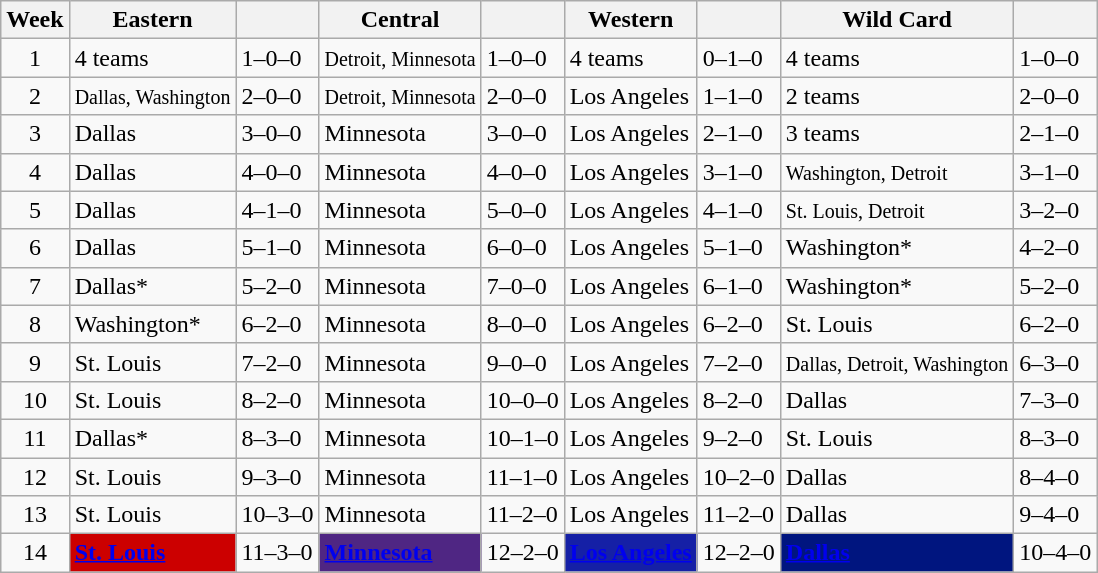<table class="wikitable">
<tr>
<th>Week</th>
<th>Eastern</th>
<th></th>
<th>Central</th>
<th></th>
<th>Western</th>
<th></th>
<th>Wild Card</th>
<th></th>
</tr>
<tr>
<td align=center>1</td>
<td>4 teams</td>
<td>1–0–0</td>
<td><small>Detroit, Minnesota</small></td>
<td>1–0–0</td>
<td>4 teams</td>
<td>0–1–0</td>
<td>4 teams</td>
<td>1–0–0</td>
</tr>
<tr>
<td align=center>2</td>
<td><small>Dallas, Washington</small></td>
<td>2–0–0</td>
<td><small>Detroit, Minnesota</small></td>
<td>2–0–0</td>
<td>Los Angeles</td>
<td>1–1–0</td>
<td>2 teams</td>
<td>2–0–0</td>
</tr>
<tr>
<td align=center>3</td>
<td>Dallas</td>
<td>3–0–0</td>
<td>Minnesota</td>
<td>3–0–0</td>
<td>Los Angeles</td>
<td>2–1–0</td>
<td>3 teams</td>
<td>2–1–0</td>
</tr>
<tr>
<td align=center>4</td>
<td>Dallas</td>
<td>4–0–0</td>
<td>Minnesota</td>
<td>4–0–0</td>
<td>Los Angeles</td>
<td>3–1–0</td>
<td><small>Washington, Detroit</small></td>
<td>3–1–0</td>
</tr>
<tr>
<td align=center>5</td>
<td>Dallas</td>
<td>4–1–0</td>
<td>Minnesota</td>
<td>5–0–0</td>
<td>Los Angeles</td>
<td>4–1–0</td>
<td><small>St. Louis, Detroit</small></td>
<td>3–2–0</td>
</tr>
<tr>
<td align=center>6</td>
<td>Dallas</td>
<td>5–1–0</td>
<td>Minnesota</td>
<td>6–0–0</td>
<td>Los Angeles</td>
<td>5–1–0</td>
<td>Washington*</td>
<td>4–2–0</td>
</tr>
<tr>
<td align=center>7</td>
<td>Dallas*</td>
<td>5–2–0</td>
<td>Minnesota</td>
<td>7–0–0</td>
<td>Los Angeles</td>
<td>6–1–0</td>
<td>Washington*</td>
<td>5–2–0</td>
</tr>
<tr>
<td align=center>8</td>
<td>Washington*</td>
<td>6–2–0</td>
<td>Minnesota</td>
<td>8–0–0</td>
<td>Los Angeles</td>
<td>6–2–0</td>
<td>St. Louis</td>
<td>6–2–0</td>
</tr>
<tr>
<td align=center>9</td>
<td>St. Louis</td>
<td>7–2–0</td>
<td>Minnesota</td>
<td>9–0–0</td>
<td>Los Angeles</td>
<td>7–2–0</td>
<td><small>Dallas, Detroit, Washington</small></td>
<td>6–3–0</td>
</tr>
<tr>
<td align=center>10</td>
<td>St. Louis</td>
<td>8–2–0</td>
<td>Minnesota</td>
<td>10–0–0</td>
<td>Los Angeles</td>
<td>8–2–0</td>
<td>Dallas</td>
<td>7–3–0</td>
</tr>
<tr>
<td align=center>11</td>
<td>Dallas*</td>
<td>8–3–0</td>
<td>Minnesota</td>
<td>10–1–0</td>
<td>Los Angeles</td>
<td>9–2–0</td>
<td>St. Louis</td>
<td>8–3–0</td>
</tr>
<tr>
<td align=center>12</td>
<td>St. Louis</td>
<td>9–3–0</td>
<td>Minnesota</td>
<td>11–1–0</td>
<td>Los Angeles</td>
<td>10–2–0</td>
<td>Dallas</td>
<td>8–4–0</td>
</tr>
<tr>
<td align=center>13</td>
<td>St. Louis</td>
<td>10–3–0</td>
<td>Minnesota</td>
<td>11–2–0</td>
<td>Los Angeles</td>
<td>11–2–0</td>
<td>Dallas</td>
<td>9–4–0</td>
</tr>
<tr>
<td align=center>14</td>
<td bgcolor="#CC0000"><strong><a href='#'><span>St. Louis</span></a></strong></td>
<td>11–3–0</td>
<td bgcolor="#4F2683"><strong><a href='#'><span>Minnesota</span></a></strong></td>
<td>12–2–0</td>
<td bgcolor="#1520A6"><strong><a href='#'><span>Los Angeles</span></a></strong></td>
<td>12–2–0</td>
<td bgcolor="#00157F"><strong><a href='#'><span>Dallas</span></a></strong></td>
<td>10–4–0</td>
</tr>
</table>
